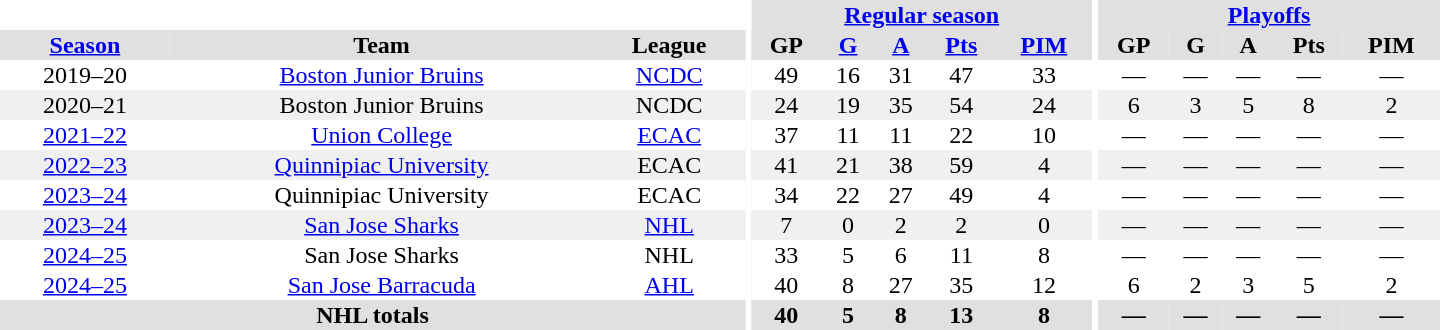<table border="0" cellpadding="1" cellspacing="0" style="text-align:center; width:60em;">
<tr bgcolor="#e0e0e0">
<th colspan="3" bgcolor="#ffffff"></th>
<th rowspan="101" bgcolor="#ffffff"></th>
<th colspan="5"><a href='#'>Regular season</a></th>
<th rowspan="101" bgcolor="#ffffff"></th>
<th colspan="5"><a href='#'>Playoffs</a></th>
</tr>
<tr bgcolor="#e0e0e0">
<th><a href='#'>Season</a></th>
<th>Team</th>
<th>League</th>
<th>GP</th>
<th><a href='#'>G</a></th>
<th><a href='#'>A</a></th>
<th><a href='#'>Pts</a></th>
<th><a href='#'>PIM</a></th>
<th>GP</th>
<th>G</th>
<th>A</th>
<th>Pts</th>
<th>PIM</th>
</tr>
<tr>
<td>2019–20</td>
<td><a href='#'>Boston Junior Bruins</a></td>
<td><a href='#'>NCDC</a></td>
<td>49</td>
<td>16</td>
<td>31</td>
<td>47</td>
<td>33</td>
<td>—</td>
<td>—</td>
<td>—</td>
<td>—</td>
<td>—</td>
</tr>
<tr bgcolor="#f0f0f0">
<td>2020–21</td>
<td>Boston Junior Bruins</td>
<td>NCDC</td>
<td>24</td>
<td>19</td>
<td>35</td>
<td>54</td>
<td>24</td>
<td>6</td>
<td>3</td>
<td>5</td>
<td>8</td>
<td>2</td>
</tr>
<tr>
<td><a href='#'>2021–22</a></td>
<td><a href='#'>Union College</a></td>
<td><a href='#'>ECAC</a></td>
<td>37</td>
<td>11</td>
<td>11</td>
<td>22</td>
<td>10</td>
<td>—</td>
<td>—</td>
<td>—</td>
<td>—</td>
<td>—</td>
</tr>
<tr bgcolor="#f0f0f0">
<td><a href='#'>2022–23</a></td>
<td><a href='#'>Quinnipiac University</a></td>
<td>ECAC</td>
<td>41</td>
<td>21</td>
<td>38</td>
<td>59</td>
<td>4</td>
<td>—</td>
<td>—</td>
<td>—</td>
<td>—</td>
<td>—</td>
</tr>
<tr>
<td><a href='#'>2023–24</a></td>
<td>Quinnipiac University</td>
<td>ECAC</td>
<td>34</td>
<td>22</td>
<td>27</td>
<td>49</td>
<td>4</td>
<td>—</td>
<td>—</td>
<td>—</td>
<td>—</td>
<td>—</td>
</tr>
<tr bgcolor="#f0f0f0">
<td><a href='#'>2023–24</a></td>
<td><a href='#'>San Jose Sharks</a></td>
<td><a href='#'>NHL</a></td>
<td>7</td>
<td>0</td>
<td>2</td>
<td>2</td>
<td>0</td>
<td>—</td>
<td>—</td>
<td>—</td>
<td>—</td>
<td>—</td>
</tr>
<tr>
<td><a href='#'>2024–25</a></td>
<td>San Jose Sharks</td>
<td>NHL</td>
<td>33</td>
<td>5</td>
<td>6</td>
<td>11</td>
<td>8</td>
<td>—</td>
<td>—</td>
<td>—</td>
<td>—</td>
<td>—</td>
</tr>
<tr>
<td><a href='#'>2024–25</a></td>
<td><a href='#'>San Jose Barracuda</a></td>
<td><a href='#'>AHL</a></td>
<td>40</td>
<td>8</td>
<td>27</td>
<td>35</td>
<td>12</td>
<td>6</td>
<td>2</td>
<td>3</td>
<td>5</td>
<td>2</td>
</tr>
<tr bgcolor="#e0e0e0">
<th colspan="3">NHL totals</th>
<th>40</th>
<th>5</th>
<th>8</th>
<th>13</th>
<th>8</th>
<th>—</th>
<th>—</th>
<th>—</th>
<th>—</th>
<th>—</th>
</tr>
</table>
